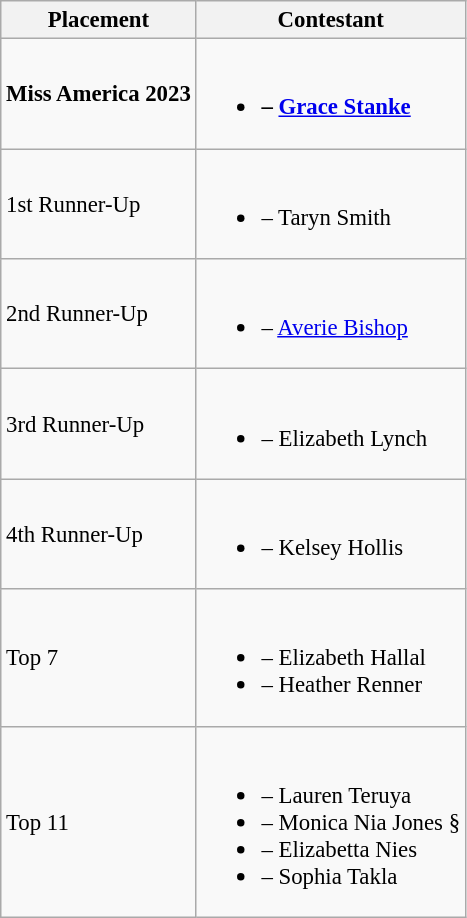<table class="wikitable" style="font-size:95%;">
<tr>
<th>Placement</th>
<th>Contestant</th>
</tr>
<tr>
<td><strong>Miss America 2023</strong></td>
<td><br><ul><li><strong> – <a href='#'>Grace Stanke</a></strong></li></ul></td>
</tr>
<tr>
<td>1st Runner-Up</td>
<td><br><ul><li> – Taryn Smith</li></ul></td>
</tr>
<tr>
<td>2nd Runner-Up</td>
<td><br><ul><li> – <a href='#'>Averie Bishop</a></li></ul></td>
</tr>
<tr>
<td>3rd Runner-Up</td>
<td><br><ul><li> – Elizabeth Lynch</li></ul></td>
</tr>
<tr>
<td>4th Runner-Up</td>
<td><br><ul><li> – Kelsey Hollis</li></ul></td>
</tr>
<tr>
<td>Top 7</td>
<td><br><ul><li> – Elizabeth Hallal</li><li> – Heather Renner</li></ul></td>
</tr>
<tr>
<td>Top 11</td>
<td><br><ul><li> – Lauren Teruya</li><li> – Monica Nia Jones §</li><li> – Elizabetta Nies</li><li> – Sophia Takla</li></ul></td>
</tr>
</table>
